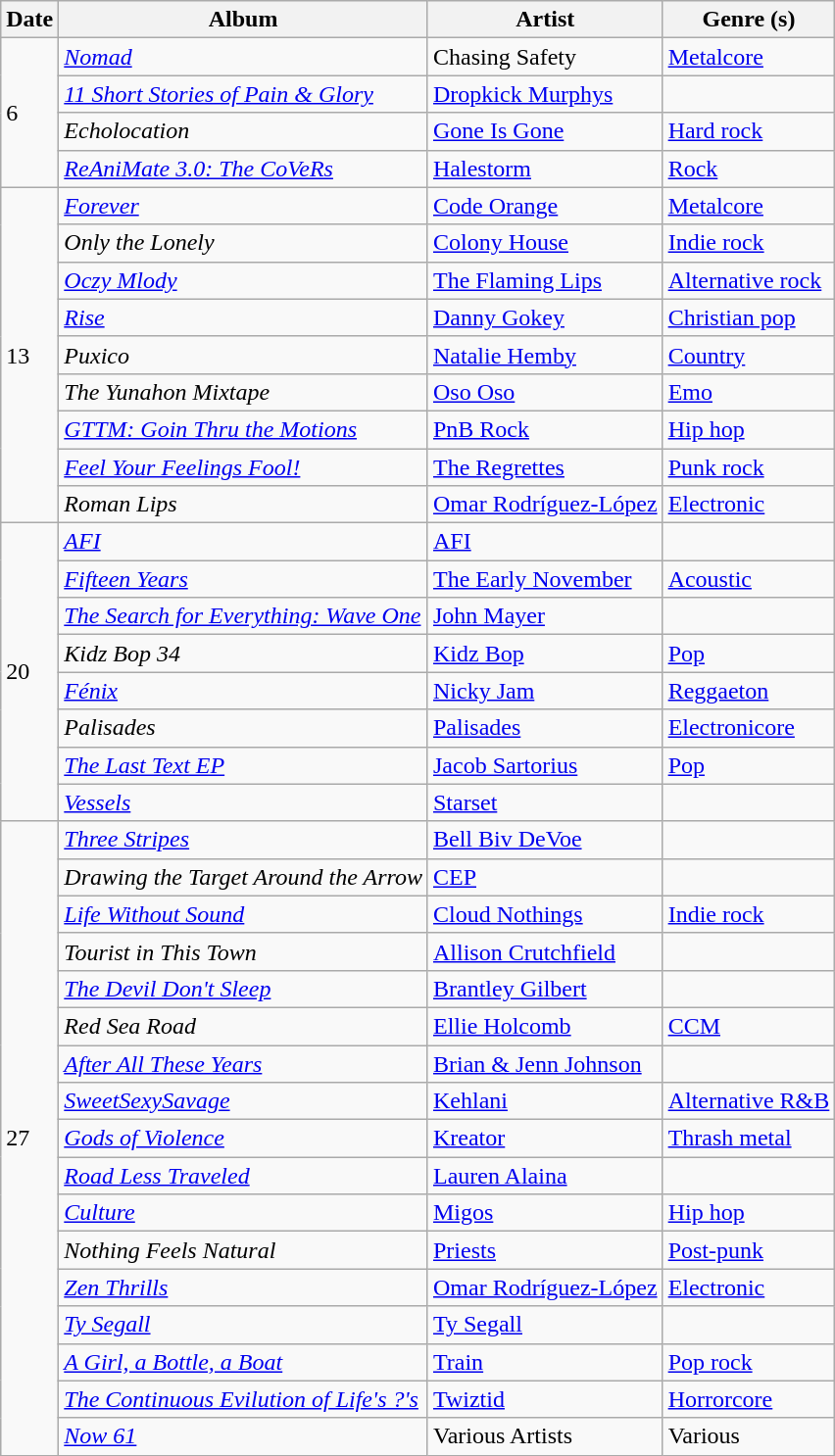<table class="wikitable">
<tr>
<th>Date</th>
<th>Album</th>
<th>Artist</th>
<th>Genre (s)</th>
</tr>
<tr>
<td rowspan="4">6</td>
<td><em><a href='#'>Nomad</a></em></td>
<td>Chasing Safety</td>
<td><a href='#'>Metalcore</a></td>
</tr>
<tr>
<td><em><a href='#'>11 Short Stories of Pain & Glory</a></em></td>
<td><a href='#'>Dropkick Murphys</a></td>
<td></td>
</tr>
<tr>
<td><em>Echolocation</em></td>
<td><a href='#'>Gone Is Gone</a></td>
<td><a href='#'>Hard rock</a></td>
</tr>
<tr>
<td><em><a href='#'>ReAniMate 3.0: The CoVeRs</a></em></td>
<td><a href='#'>Halestorm</a></td>
<td><a href='#'>Rock</a></td>
</tr>
<tr>
<td rowspan="9">13</td>
<td><em><a href='#'>Forever</a></em></td>
<td><a href='#'>Code Orange</a></td>
<td><a href='#'>Metalcore</a></td>
</tr>
<tr>
<td><em>Only the Lonely</em></td>
<td><a href='#'>Colony House</a></td>
<td><a href='#'>Indie rock</a></td>
</tr>
<tr>
<td><em><a href='#'>Oczy Mlody</a></em></td>
<td><a href='#'>The Flaming Lips</a></td>
<td><a href='#'>Alternative rock</a></td>
</tr>
<tr>
<td><em><a href='#'>Rise</a></em></td>
<td><a href='#'>Danny Gokey</a></td>
<td><a href='#'>Christian pop</a></td>
</tr>
<tr>
<td><em>Puxico</em></td>
<td><a href='#'>Natalie Hemby</a></td>
<td><a href='#'>Country</a></td>
</tr>
<tr>
<td><em>The Yunahon Mixtape</em></td>
<td><a href='#'>Oso Oso</a></td>
<td><a href='#'>Emo</a></td>
</tr>
<tr>
<td><em><a href='#'>GTTM: Goin Thru the Motions</a></em></td>
<td><a href='#'>PnB Rock</a></td>
<td><a href='#'>Hip hop</a></td>
</tr>
<tr>
<td><em><a href='#'>Feel Your Feelings Fool!</a></em></td>
<td><a href='#'>The Regrettes</a></td>
<td><a href='#'>Punk rock</a></td>
</tr>
<tr>
<td><em>Roman Lips</em></td>
<td><a href='#'>Omar Rodríguez-López</a></td>
<td><a href='#'>Electronic</a></td>
</tr>
<tr>
<td rowspan="8">20</td>
<td><em><a href='#'>AFI</a></em></td>
<td><a href='#'>AFI</a></td>
<td></td>
</tr>
<tr>
<td><em><a href='#'>Fifteen Years</a></em></td>
<td><a href='#'>The Early November</a></td>
<td><a href='#'>Acoustic</a></td>
</tr>
<tr>
<td><em><a href='#'>The Search for Everything: Wave One</a></em></td>
<td><a href='#'>John Mayer</a></td>
<td></td>
</tr>
<tr>
<td><em>Kidz Bop 34</em></td>
<td><a href='#'>Kidz Bop</a></td>
<td><a href='#'>Pop</a></td>
</tr>
<tr>
<td><em><a href='#'>Fénix</a></em></td>
<td><a href='#'>Nicky Jam</a></td>
<td><a href='#'>Reggaeton</a></td>
</tr>
<tr>
<td><em>Palisades</em></td>
<td><a href='#'>Palisades</a></td>
<td><a href='#'>Electronicore</a></td>
</tr>
<tr>
<td><em><a href='#'>The Last Text EP</a></em></td>
<td><a href='#'>Jacob Sartorius</a></td>
<td><a href='#'>Pop</a></td>
</tr>
<tr>
<td><em><a href='#'>Vessels</a></em></td>
<td><a href='#'>Starset</a></td>
<td></td>
</tr>
<tr>
<td rowspan="17">27</td>
<td><em><a href='#'>Three Stripes</a></em></td>
<td><a href='#'>Bell Biv DeVoe</a></td>
<td></td>
</tr>
<tr>
<td><em>Drawing the Target Around the Arrow</em></td>
<td><a href='#'>CEP</a></td>
<td></td>
</tr>
<tr>
<td><em><a href='#'>Life Without Sound</a></em></td>
<td><a href='#'>Cloud Nothings</a></td>
<td><a href='#'>Indie rock</a></td>
</tr>
<tr>
<td><em>Tourist in This Town</em></td>
<td><a href='#'>Allison Crutchfield</a></td>
<td></td>
</tr>
<tr>
<td><em><a href='#'>The Devil Don't Sleep</a></em></td>
<td><a href='#'>Brantley Gilbert</a></td>
<td></td>
</tr>
<tr>
<td><em>Red Sea Road</em></td>
<td><a href='#'>Ellie Holcomb</a></td>
<td><a href='#'>CCM</a></td>
</tr>
<tr>
<td><em><a href='#'>After All These Years</a></em></td>
<td><a href='#'>Brian & Jenn Johnson</a></td>
<td></td>
</tr>
<tr>
<td><em><a href='#'>SweetSexySavage</a></em></td>
<td><a href='#'>Kehlani</a></td>
<td><a href='#'>Alternative R&B</a></td>
</tr>
<tr>
<td><em><a href='#'>Gods of Violence</a></em></td>
<td><a href='#'>Kreator</a></td>
<td><a href='#'>Thrash metal</a></td>
</tr>
<tr>
<td><em><a href='#'>Road Less Traveled</a></em></td>
<td><a href='#'>Lauren Alaina</a></td>
<td></td>
</tr>
<tr>
<td><em><a href='#'>Culture</a></em></td>
<td><a href='#'>Migos</a></td>
<td><a href='#'>Hip hop</a></td>
</tr>
<tr>
<td><em>Nothing Feels Natural</em></td>
<td><a href='#'>Priests</a></td>
<td><a href='#'>Post-punk</a></td>
</tr>
<tr>
<td><em><a href='#'>Zen Thrills</a></em></td>
<td><a href='#'>Omar Rodríguez-López</a></td>
<td><a href='#'>Electronic</a></td>
</tr>
<tr>
<td><em><a href='#'>Ty Segall</a></em></td>
<td><a href='#'>Ty Segall</a></td>
<td></td>
</tr>
<tr>
<td><em><a href='#'>A Girl, a Bottle, a Boat</a></em></td>
<td><a href='#'>Train</a></td>
<td><a href='#'>Pop rock</a></td>
</tr>
<tr>
<td><em><a href='#'>The Continuous Evilution of Life's ?'s</a></em></td>
<td><a href='#'>Twiztid</a></td>
<td><a href='#'>Horrorcore</a></td>
</tr>
<tr>
<td><em><a href='#'>Now 61</a></em></td>
<td>Various Artists</td>
<td>Various</td>
</tr>
</table>
